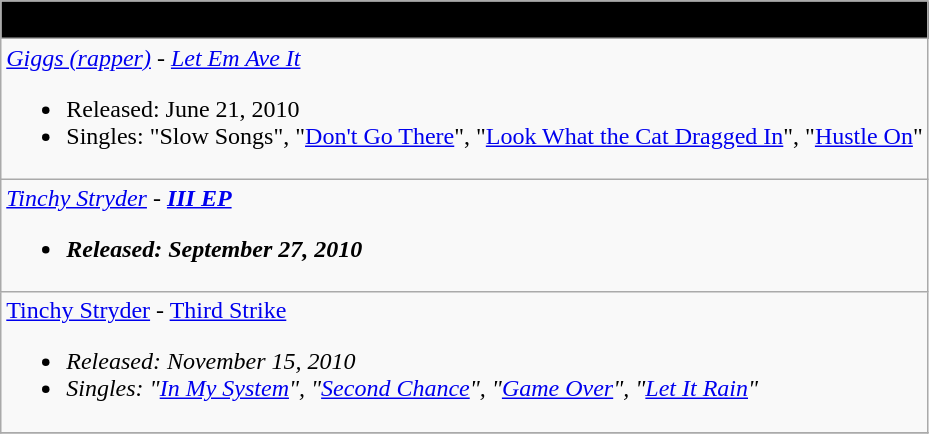<table class="wikitable">
<tr>
<th style="background:#000000;" align="center"><span>Information</span></th>
</tr>
<tr>
<td align="left"><em><a href='#'>Giggs (rapper)</a> - <a href='#'>Let Em Ave It</a></em><br><ul><li>Released: June 21, 2010</li><li>Singles: "Slow Songs", "<a href='#'>Don't Go There</a>", "<a href='#'>Look What the Cat Dragged In</a>", "<a href='#'>Hustle On</a>"</li></ul></td>
</tr>
<tr>
<td align="left"><em><a href='#'>Tinchy Stryder</a> - <strong><a href='#'>III EP</a><strong><em><br><ul><li>Released: September 27, 2010</li></ul></td>
</tr>
<tr>
<td align="left"></em><a href='#'>Tinchy Stryder</a> - <a href='#'>Third Strike</a><em><br><ul><li>Released: November 15, 2010</li><li>Singles: "<a href='#'>In My System</a>", "<a href='#'>Second Chance</a>", "<a href='#'>Game Over</a>", "<a href='#'>Let It Rain</a>"</li></ul></td>
</tr>
<tr>
</tr>
</table>
